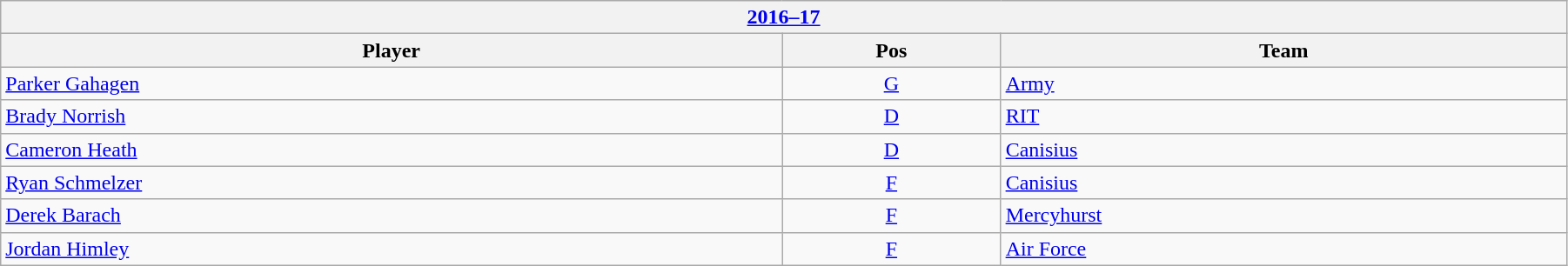<table class="wikitable" width=95%>
<tr>
<th colspan=3><a href='#'>2016–17</a></th>
</tr>
<tr>
<th>Player</th>
<th>Pos</th>
<th>Team</th>
</tr>
<tr>
<td><a href='#'>Parker Gahagen</a></td>
<td style="text-align:center;"><a href='#'>G</a></td>
<td><a href='#'>Army</a></td>
</tr>
<tr>
<td><a href='#'>Brady Norrish</a></td>
<td style="text-align:center;"><a href='#'>D</a></td>
<td><a href='#'>RIT</a></td>
</tr>
<tr>
<td><a href='#'>Cameron Heath</a></td>
<td style="text-align:center;"><a href='#'>D</a></td>
<td><a href='#'>Canisius</a></td>
</tr>
<tr>
<td><a href='#'>Ryan Schmelzer</a></td>
<td style="text-align:center;"><a href='#'>F</a></td>
<td><a href='#'>Canisius</a></td>
</tr>
<tr>
<td><a href='#'>Derek Barach</a></td>
<td style="text-align:center;"><a href='#'>F</a></td>
<td><a href='#'>Mercyhurst</a></td>
</tr>
<tr>
<td><a href='#'>Jordan Himley</a></td>
<td style="text-align:center;"><a href='#'>F</a></td>
<td><a href='#'>Air Force</a></td>
</tr>
</table>
